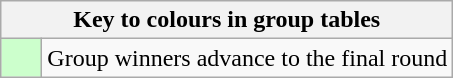<table class="wikitable" style="text-align: center">
<tr>
<th colspan=2>Key to colours in group tables</th>
</tr>
<tr>
<td bgcolor=ccffcc width=20></td>
<td align=left>Group winners advance to the final round</td>
</tr>
</table>
